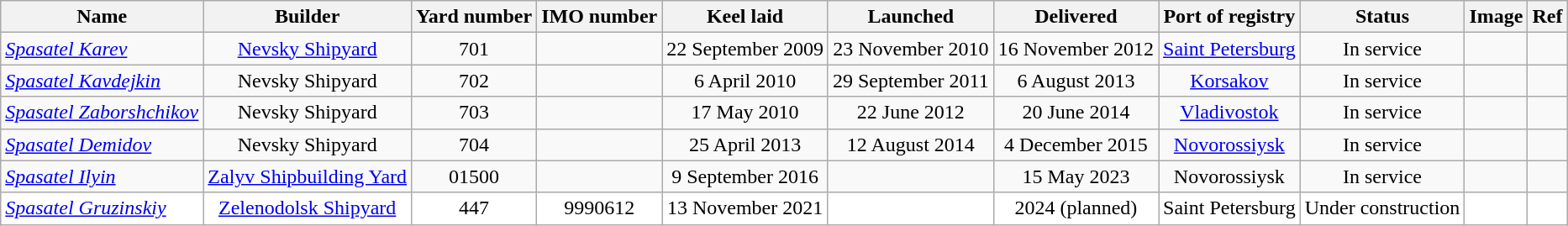<table class="wikitable">
<tr>
<th>Name</th>
<th align="center">Builder</th>
<th align="center">Yard number</th>
<th align="center">IMO number</th>
<th align="center">Keel laid</th>
<th align="center">Launched</th>
<th align="center">Delivered</th>
<th align="center">Port of registry</th>
<th align="center">Status</th>
<th align="center">Image</th>
<th align="center">Ref</th>
</tr>
<tr>
<td><em><a href='#'>Spasatel Karev</a></em></td>
<td align="center"><a href='#'>Nevsky Shipyard</a></td>
<td align="center">701</td>
<td align="center"></td>
<td align="center">22 September 2009</td>
<td align="center">23 November 2010</td>
<td align="center">16 November 2012</td>
<td align="center"><a href='#'>Saint Petersburg</a></td>
<td align="center">In service</td>
<td align="center"></td>
<td align="center"></td>
</tr>
<tr>
<td><em><a href='#'>Spasatel Kavdejkin</a></em></td>
<td align="center">Nevsky Shipyard</td>
<td align="center">702</td>
<td align="center"></td>
<td align="center">6 April 2010</td>
<td align="center">29 September 2011</td>
<td align="center">6 August 2013</td>
<td align="center"><a href='#'>Korsakov</a></td>
<td align="center">In service</td>
<td align="center"></td>
<td align="center"></td>
</tr>
<tr>
<td><em><a href='#'>Spasatel Zaborshchikov</a></em></td>
<td align="center">Nevsky Shipyard</td>
<td align="center">703</td>
<td align="center"></td>
<td align="center">17 May 2010</td>
<td align="center">22 June 2012</td>
<td align="center">20 June 2014</td>
<td align="center"><a href='#'>Vladivostok</a></td>
<td align="center">In service</td>
<td align="center"></td>
<td align="center"></td>
</tr>
<tr>
<td><em><a href='#'>Spasatel Demidov</a></em></td>
<td align="center">Nevsky Shipyard</td>
<td align="center">704</td>
<td align="center"></td>
<td align="center">25 April 2013</td>
<td align="center">12 August 2014</td>
<td align="center">4 December 2015</td>
<td align="center"><a href='#'>Novorossiysk</a></td>
<td align="center">In service</td>
<td align="center"></td>
<td align="center"></td>
</tr>
<tr>
<td><em><a href='#'>Spasatel Ilyin</a></em></td>
<td align="center"><a href='#'>Zalyv Shipbuilding Yard</a></td>
<td align="center">01500</td>
<td align="center"></td>
<td align="center">9 September 2016</td>
<td align="center"></td>
<td align="center">15 May 2023</td>
<td align="center">Novorossiysk</td>
<td align="center">In service</td>
<td align="center"></td>
<td align="center"></td>
</tr>
<tr style="background:#FFFFFF;">
<td><em><a href='#'>Spasatel Gruzinskiy</a></em></td>
<td align="center"><a href='#'>Zelenodolsk Shipyard</a></td>
<td align="center">447</td>
<td align="center">9990612</td>
<td align="center">13 November 2021</td>
<td align="center"></td>
<td align="center">2024 (planned)</td>
<td align="center">Saint Petersburg</td>
<td align="center">Under construction</td>
<td align="center"></td>
<td align="center"></td>
</tr>
</table>
